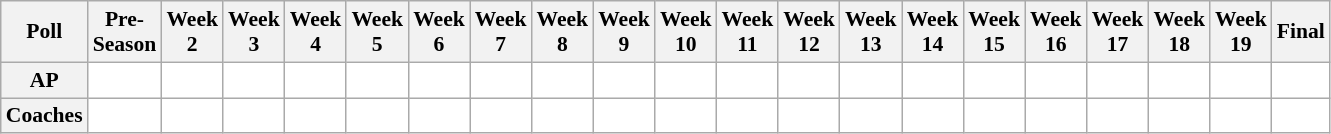<table class="wikitable" style="white-space:nowrap;font-size:90%">
<tr>
<th>Poll</th>
<th>Pre-<br>Season</th>
<th>Week<br>2</th>
<th>Week<br>3</th>
<th>Week<br>4</th>
<th>Week<br>5</th>
<th>Week<br>6</th>
<th>Week<br>7</th>
<th>Week<br>8</th>
<th>Week<br>9</th>
<th>Week<br>10</th>
<th>Week<br>11</th>
<th>Week<br>12</th>
<th>Week<br>13</th>
<th>Week<br>14</th>
<th>Week<br>15</th>
<th>Week<br>16</th>
<th>Week<br>17</th>
<th>Week<br>18</th>
<th>Week<br>19</th>
<th>Final</th>
</tr>
<tr style="text-align:center;">
<th>AP</th>
<td style="background:#FFF;"></td>
<td style="background:#FFF;"></td>
<td style="background:#FFF;"></td>
<td style="background:#FFF;"></td>
<td style="background:#FFF;"></td>
<td style="background:#FFF;"></td>
<td style="background:#FFF;"></td>
<td style="background:#FFF;"></td>
<td style="background:#FFF;"></td>
<td style="background:#FFF;"></td>
<td style="background:#FFF;"></td>
<td style="background:#FFF;"></td>
<td style="background:#FFF;"></td>
<td style="background:#FFF;"></td>
<td style="background:#FFF;"></td>
<td style="background:#FFF;"></td>
<td style="background:#FFF;"></td>
<td style="background:#FFF;"></td>
<td style="background:#FFF;"></td>
<td style="background:#FFF;"></td>
</tr>
<tr style="text-align:center;">
<th>Coaches</th>
<td style="background:#FFF;"></td>
<td style="background:#FFF;"></td>
<td style="background:#FFF;"></td>
<td style="background:#FFF;"></td>
<td style="background:#FFF;"></td>
<td style="background:#FFF;"></td>
<td style="background:#FFF;"></td>
<td style="background:#FFF;"></td>
<td style="background:#FFF;"></td>
<td style="background:#FFF;"></td>
<td style="background:#FFF;"></td>
<td style="background:#FFF;"></td>
<td style="background:#FFF;"></td>
<td style="background:#FFF;"></td>
<td style="background:#FFF;"></td>
<td style="background:#FFF;"></td>
<td style="background:#FFF;"></td>
<td style="background:#FFF;"></td>
<td style="background:#FFF;"></td>
<td style="background:#FFF;"></td>
</tr>
</table>
